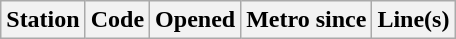<table class="wikitable sortable">
<tr>
<th>Station</th>
<th>Code</th>
<th>Opened</th>
<th>Metro since</th>
<th>Line(s)<br>



















</th>
</tr>
</table>
